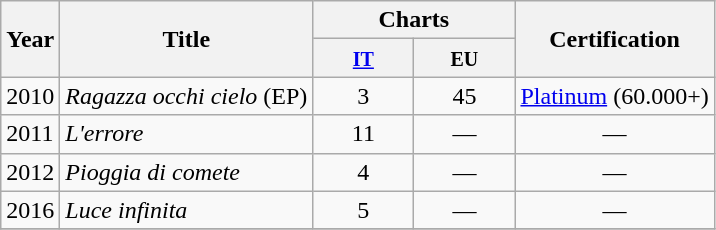<table class="wikitable">
<tr>
<th rowspan="2" align="center">Year</th>
<th rowspan="2" align="center">Title</th>
<th colspan="2" align="center">Charts</th>
<th rowspan="2" align="center">Certification</th>
</tr>
<tr>
<th width="60"><small><a href='#'>IT</a></small></th>
<th width="60"><small>EU</small></th>
</tr>
<tr>
<td>2010</td>
<td><em>Ragazza occhi cielo</em> (EP)</td>
<td align="center">3</td>
<td align="center">45</td>
<td align="center"><a href='#'>Platinum</a> (60.000+)</td>
</tr>
<tr>
<td>2011</td>
<td><em>L'errore</em></td>
<td align="center">11</td>
<td align="center">—</td>
<td align="center">—</td>
</tr>
<tr>
<td>2012</td>
<td><em>Pioggia di comete</em></td>
<td align="center">4</td>
<td align="center">—</td>
<td align="center">—</td>
</tr>
<tr>
<td>2016</td>
<td><em>Luce infinita</em></td>
<td align="center">5</td>
<td align="center">—</td>
<td align="center">—</td>
</tr>
<tr>
</tr>
</table>
